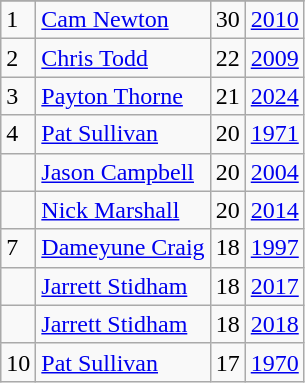<table class="wikitable">
<tr>
</tr>
<tr>
<td>1</td>
<td><a href='#'>Cam Newton</a></td>
<td>30</td>
<td><a href='#'>2010</a></td>
</tr>
<tr>
<td>2</td>
<td><a href='#'>Chris Todd</a></td>
<td>22</td>
<td><a href='#'>2009</a></td>
</tr>
<tr>
<td>3</td>
<td><a href='#'>Payton Thorne</a></td>
<td>21</td>
<td><a href='#'>2024</a></td>
</tr>
<tr>
<td>4</td>
<td><a href='#'>Pat Sullivan</a></td>
<td>20</td>
<td><a href='#'>1971</a></td>
</tr>
<tr>
<td></td>
<td><a href='#'>Jason Campbell</a></td>
<td>20</td>
<td><a href='#'>2004</a></td>
</tr>
<tr>
<td></td>
<td><a href='#'>Nick Marshall</a></td>
<td>20</td>
<td><a href='#'>2014</a></td>
</tr>
<tr>
<td>7</td>
<td><a href='#'>Dameyune Craig</a></td>
<td>18</td>
<td><a href='#'>1997</a></td>
</tr>
<tr>
<td></td>
<td><a href='#'>Jarrett Stidham</a></td>
<td>18</td>
<td><a href='#'>2017</a></td>
</tr>
<tr>
<td></td>
<td><a href='#'>Jarrett Stidham</a></td>
<td>18</td>
<td><a href='#'>2018</a></td>
</tr>
<tr>
<td>10</td>
<td><a href='#'>Pat Sullivan</a></td>
<td>17</td>
<td><a href='#'>1970</a></td>
</tr>
</table>
